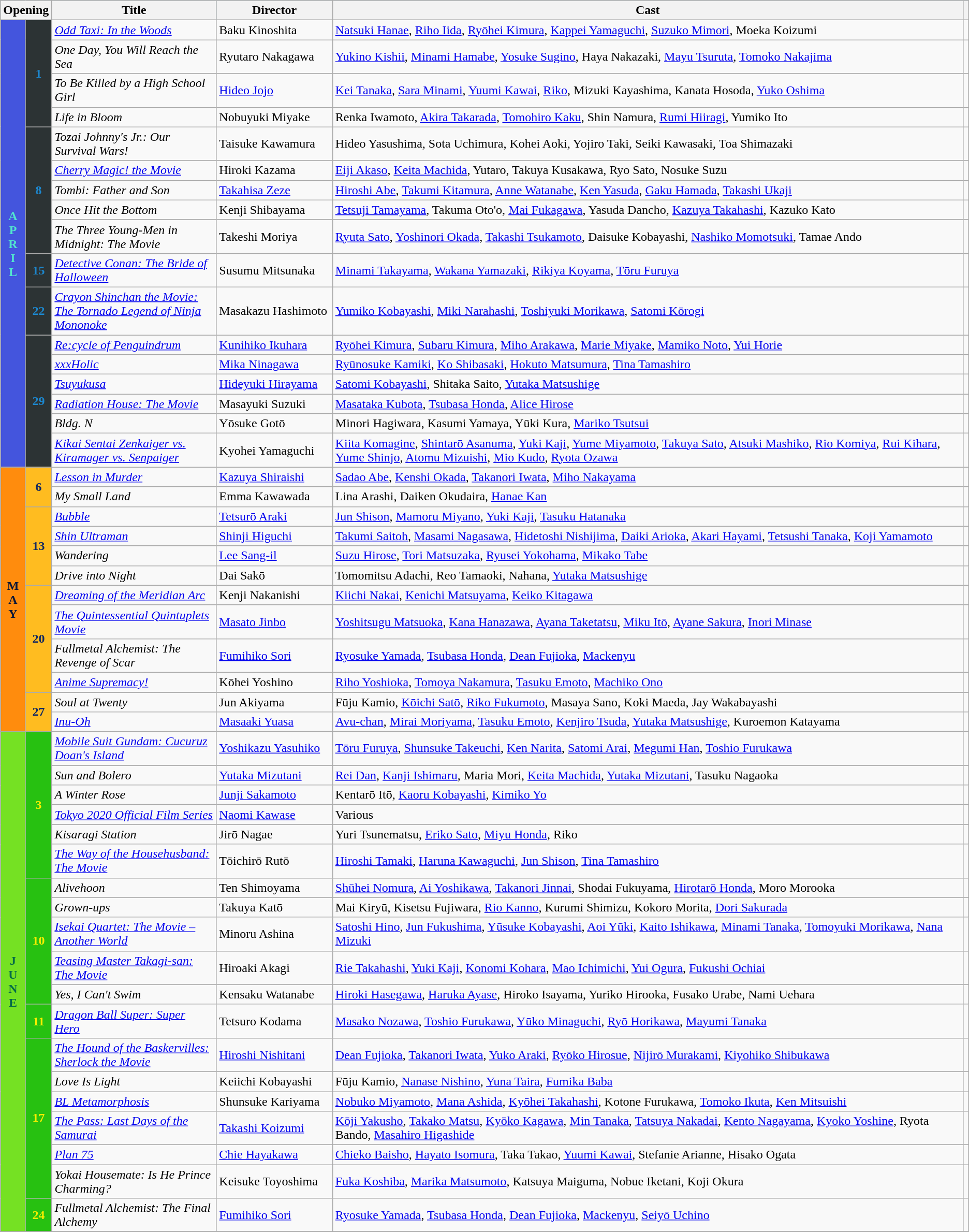<table class="wikitable sortable">
<tr style="background:#b0e0e6; text-align:center">
<th colspan="2">Opening</th>
<th style="width:17%">Title</th>
<th style="width:12%">Director</th>
<th>Cast</th>
<th></th>
</tr>
<tr>
<th rowspan="17" style="text-align:center; background:#4455DD; color:#52E5CE;">A<br>P<br>R<br>I<br>L</th>
<td rowspan="4" style="text-align:center; background:#2C3334; color:#1D87CD;"><strong>1</strong></td>
<td><em><a href='#'>Odd Taxi: In the Woods</a></em></td>
<td>Baku Kinoshita</td>
<td><a href='#'>Natsuki Hanae</a>, <a href='#'>Riho Iida</a>, <a href='#'>Ryōhei Kimura</a>, <a href='#'>Kappei Yamaguchi</a>, <a href='#'>Suzuko Mimori</a>, Moeka Koizumi</td>
<td></td>
</tr>
<tr>
<td><em>One Day, You Will Reach the Sea</em></td>
<td>Ryutaro Nakagawa</td>
<td><a href='#'>Yukino Kishii</a>, <a href='#'>Minami Hamabe</a>, <a href='#'>Yosuke Sugino</a>, Haya Nakazaki, <a href='#'>Mayu Tsuruta</a>, <a href='#'>Tomoko Nakajima</a></td>
<td></td>
</tr>
<tr>
<td><em>To Be Killed by a High School Girl</em></td>
<td><a href='#'>Hideo Jojo</a></td>
<td><a href='#'>Kei Tanaka</a>, <a href='#'>Sara Minami</a>, <a href='#'>Yuumi Kawai</a>, <a href='#'>Riko</a>, Mizuki Kayashima, Kanata Hosoda, <a href='#'>Yuko Oshima</a></td>
<td></td>
</tr>
<tr>
<td><em>Life in Bloom</em></td>
<td>Nobuyuki Miyake</td>
<td>Renka Iwamoto, <a href='#'>Akira Takarada</a>, <a href='#'>Tomohiro Kaku</a>, Shin Namura, <a href='#'>Rumi Hiiragi</a>, Yumiko Ito</td>
<td></td>
</tr>
<tr>
<td rowspan="5" style="text-align:center; background:#2C3334; color:#1D87CD;"><strong>8</strong></td>
<td><em>Tozai Johnny's Jr.: Our Survival Wars!</em></td>
<td>Taisuke Kawamura</td>
<td>Hideo Yasushima, Sota Uchimura, Kohei Aoki, Yojiro Taki, Seiki Kawasaki, Toa Shimazaki</td>
<td></td>
</tr>
<tr>
<td><em><a href='#'>Cherry Magic! the Movie</a></em></td>
<td>Hiroki Kazama</td>
<td><a href='#'>Eiji Akaso</a>, <a href='#'>Keita Machida</a>, Yutaro, Takuya Kusakawa, Ryo Sato, Nosuke Suzu</td>
<td></td>
</tr>
<tr>
<td><em>Tombi: Father and Son</em></td>
<td><a href='#'>Takahisa Zeze</a></td>
<td><a href='#'>Hiroshi Abe</a>, <a href='#'>Takumi Kitamura</a>, <a href='#'>Anne Watanabe</a>, <a href='#'>Ken Yasuda</a>, <a href='#'>Gaku Hamada</a>, <a href='#'>Takashi Ukaji</a></td>
<td></td>
</tr>
<tr>
<td><em>Once Hit the Bottom</em></td>
<td>Kenji Shibayama</td>
<td><a href='#'>Tetsuji Tamayama</a>, Takuma Oto'o, <a href='#'>Mai Fukagawa</a>, Yasuda Dancho, <a href='#'>Kazuya Takahashi</a>, Kazuko Kato</td>
<td></td>
</tr>
<tr>
<td><em>The Three Young-Men in Midnight: The Movie</em></td>
<td>Takeshi Moriya</td>
<td><a href='#'>Ryuta Sato</a>, <a href='#'>Yoshinori Okada</a>, <a href='#'>Takashi Tsukamoto</a>, Daisuke Kobayashi, <a href='#'>Nashiko Momotsuki</a>, Tamae Ando</td>
<td></td>
</tr>
<tr>
<td rowspan="1" style="text-align:center; background:#2C3334; color:#1D87CD;"><strong>15</strong></td>
<td><em><a href='#'>Detective Conan: The Bride of Halloween</a></em></td>
<td>Susumu Mitsunaka</td>
<td><a href='#'>Minami Takayama</a>, <a href='#'>Wakana Yamazaki</a>, <a href='#'>Rikiya Koyama</a>, <a href='#'>Tōru Furuya</a></td>
<td></td>
</tr>
<tr>
<td rowspan="1" style="text-align:center; background:#2C3334; color:#1D87CD;"><strong>22</strong></td>
<td><em><a href='#'>Crayon Shinchan the Movie: The Tornado Legend of Ninja Mononoke</a></em></td>
<td>Masakazu Hashimoto</td>
<td><a href='#'>Yumiko Kobayashi</a>, <a href='#'>Miki Narahashi</a>, <a href='#'>Toshiyuki Morikawa</a>, <a href='#'>Satomi Kōrogi</a></td>
<td></td>
</tr>
<tr>
<td rowspan="6" style="text-align:center; background:#2C3334; color:#1D87CD;"><strong>29</strong></td>
<td><em><a href='#'>Re:cycle of Penguindrum</a></em></td>
<td><a href='#'>Kunihiko Ikuhara</a></td>
<td><a href='#'>Ryōhei Kimura</a>, <a href='#'>Subaru Kimura</a>, <a href='#'>Miho Arakawa</a>, <a href='#'>Marie Miyake</a>, <a href='#'>Mamiko Noto</a>, <a href='#'>Yui Horie</a></td>
<td></td>
</tr>
<tr>
<td><em><a href='#'>xxxHolic</a></em></td>
<td><a href='#'>Mika Ninagawa</a></td>
<td><a href='#'>Ryūnosuke Kamiki</a>, <a href='#'>Ko Shibasaki</a>, <a href='#'>Hokuto Matsumura</a>, <a href='#'>Tina Tamashiro</a></td>
<td></td>
</tr>
<tr>
<td><em><a href='#'>Tsuyukusa</a></em></td>
<td><a href='#'>Hideyuki Hirayama</a></td>
<td><a href='#'>Satomi Kobayashi</a>, Shitaka Saito, <a href='#'>Yutaka Matsushige</a></td>
<td></td>
</tr>
<tr>
<td><em><a href='#'>Radiation House: The Movie</a></em></td>
<td>Masayuki Suzuki</td>
<td><a href='#'>Masataka Kubota</a>, <a href='#'>Tsubasa Honda</a>, <a href='#'>Alice Hirose</a></td>
<td></td>
</tr>
<tr>
<td><em>Bldg. N</em></td>
<td>Yōsuke Gotō</td>
<td>Minori Hagiwara, Kasumi Yamaya, Yūki Kura, <a href='#'>Mariko Tsutsui</a></td>
<td></td>
</tr>
<tr>
<td><em><a href='#'>Kikai Sentai Zenkaiger vs. Kiramager vs. Senpaiger</a></em></td>
<td>Kyohei Yamaguchi</td>
<td><a href='#'>Kiita Komagine</a>, <a href='#'>Shintarō Asanuma</a>, <a href='#'>Yuki Kaji</a>, <a href='#'>Yume Miyamoto</a>, <a href='#'>Takuya Sato</a>, <a href='#'>Atsuki Mashiko</a>, <a href='#'>Rio Komiya</a>,  <a href='#'>Rui Kihara</a>, <a href='#'>Yume Shinjo</a>, <a href='#'>Atomu Mizuishi</a>, <a href='#'>Mio Kudo</a>, <a href='#'>Ryota Ozawa</a></td>
<td></td>
</tr>
<tr>
<th rowspan="12" style="text-align:center; background:#FF8C0D; color:#0C1738;">M<br>A<br>Y</th>
<td rowspan="2" style="text-align:center; background:#FFBC20; color:#142961;"><strong>6</strong></td>
<td><em><a href='#'>Lesson in Murder</a></em></td>
<td><a href='#'>Kazuya Shiraishi</a></td>
<td><a href='#'>Sadao Abe</a>, <a href='#'>Kenshi Okada</a>, <a href='#'>Takanori Iwata</a>, <a href='#'>Miho Nakayama</a></td>
<td></td>
</tr>
<tr>
<td><em>My Small Land</em></td>
<td>Emma Kawawada</td>
<td>Lina Arashi, Daiken Okudaira, <a href='#'>Hanae Kan</a></td>
<td></td>
</tr>
<tr>
<td rowspan="4" style="text-align:center; background:#FFBC20; color:#142961;"><strong>13</strong></td>
<td><em><a href='#'>Bubble</a></em></td>
<td><a href='#'>Tetsurō Araki</a></td>
<td><a href='#'>Jun Shison</a>, <a href='#'>Mamoru Miyano</a>, <a href='#'>Yuki Kaji</a>, <a href='#'>Tasuku Hatanaka</a></td>
<td></td>
</tr>
<tr>
<td><em><a href='#'>Shin Ultraman</a></em></td>
<td><a href='#'>Shinji Higuchi</a></td>
<td><a href='#'>Takumi Saitoh</a>, <a href='#'>Masami Nagasawa</a>, <a href='#'>Hidetoshi Nishijima</a>, <a href='#'>Daiki Arioka</a>, <a href='#'>Akari Hayami</a>, <a href='#'>Tetsushi Tanaka</a>, <a href='#'>Koji Yamamoto</a></td>
<td></td>
</tr>
<tr>
<td><em>Wandering</em></td>
<td><a href='#'>Lee Sang-il</a></td>
<td><a href='#'>Suzu Hirose</a>, <a href='#'>Tori Matsuzaka</a>, <a href='#'>Ryusei Yokohama</a>, <a href='#'>Mikako Tabe</a></td>
<td></td>
</tr>
<tr>
<td><em>Drive into Night</em></td>
<td>Dai Sakō</td>
<td>Tomomitsu Adachi, Reo Tamaoki, Nahana, <a href='#'>Yutaka Matsushige</a></td>
<td></td>
</tr>
<tr>
<td rowspan="4" style="text-align:center; background:#FFBC20; color:#142961;"><strong>20</strong></td>
<td><em><a href='#'>Dreaming of the Meridian Arc</a></em></td>
<td>Kenji Nakanishi</td>
<td><a href='#'>Kiichi Nakai</a>, <a href='#'>Kenichi Matsuyama</a>, <a href='#'>Keiko Kitagawa</a></td>
<td></td>
</tr>
<tr>
<td><em><a href='#'>The Quintessential Quintuplets Movie</a></em></td>
<td><a href='#'>Masato Jinbo</a></td>
<td><a href='#'>Yoshitsugu Matsuoka</a>, <a href='#'>Kana Hanazawa</a>, <a href='#'>Ayana Taketatsu</a>, <a href='#'>Miku Itō</a>, <a href='#'>Ayane Sakura</a>, <a href='#'>Inori Minase</a></td>
<td></td>
</tr>
<tr>
<td><em>Fullmetal Alchemist: The Revenge of Scar</em></td>
<td><a href='#'>Fumihiko Sori</a></td>
<td><a href='#'>Ryosuke Yamada</a>, <a href='#'>Tsubasa Honda</a>, <a href='#'>Dean Fujioka</a>, <a href='#'>Mackenyu</a></td>
<td></td>
</tr>
<tr>
<td><em><a href='#'>Anime Supremacy!</a></em></td>
<td>Kōhei Yoshino</td>
<td><a href='#'>Riho Yoshioka</a>, <a href='#'>Tomoya Nakamura</a>, <a href='#'>Tasuku Emoto</a>, <a href='#'>Machiko Ono</a></td>
<td></td>
</tr>
<tr>
<td rowspan="2" style="text-align:center; background:#FFBC20; color:#142961;"><strong>27</strong></td>
<td><em>Soul at Twenty</em></td>
<td>Jun Akiyama</td>
<td>Fūju Kamio, <a href='#'>Kōichi Satō</a>, <a href='#'>Riko Fukumoto</a>, Masaya Sano, Koki Maeda, Jay Wakabayashi</td>
<td></td>
</tr>
<tr>
<td><em><a href='#'>Inu-Oh</a></em></td>
<td><a href='#'>Masaaki Yuasa</a></td>
<td><a href='#'>Avu-chan</a>, <a href='#'>Mirai Moriyama</a>, <a href='#'>Tasuku Emoto</a>, <a href='#'>Kenjiro Tsuda</a>, <a href='#'>Yutaka Matsushige</a>, Kuroemon Katayama</td>
<td></td>
</tr>
<tr>
<th rowspan="19" style="text-align:center; background:#75E123; color:#056b49;">J<br>U<br>N<br>E</th>
<td rowspan="6" style="text-align:center; background:#27C111; color:#FAEE00;"><strong>3</strong></td>
<td><em><a href='#'>Mobile Suit Gundam: Cucuruz Doan's Island</a></em></td>
<td><a href='#'>Yoshikazu Yasuhiko</a></td>
<td><a href='#'>Tōru Furuya</a>, <a href='#'>Shunsuke Takeuchi</a>, <a href='#'>Ken Narita</a>, <a href='#'>Satomi Arai</a>, <a href='#'>Megumi Han</a>, <a href='#'>Toshio Furukawa</a></td>
<td></td>
</tr>
<tr>
<td><em>Sun and Bolero</em></td>
<td><a href='#'>Yutaka Mizutani</a></td>
<td><a href='#'>Rei Dan</a>, <a href='#'>Kanji Ishimaru</a>, Maria Mori, <a href='#'>Keita Machida</a>, <a href='#'>Yutaka Mizutani</a>, Tasuku Nagaoka</td>
<td></td>
</tr>
<tr>
<td><em>A Winter Rose</em></td>
<td><a href='#'>Junji Sakamoto</a></td>
<td>Kentarō Itō, <a href='#'>Kaoru Kobayashi</a>, <a href='#'>Kimiko Yo</a></td>
<td></td>
</tr>
<tr>
<td><em><a href='#'>Tokyo 2020 Official Film Series</a></em></td>
<td><a href='#'>Naomi Kawase</a></td>
<td>Various</td>
<td></td>
</tr>
<tr>
<td><em>Kisaragi Station</em></td>
<td>Jirō Nagae</td>
<td>Yuri Tsunematsu, <a href='#'>Eriko Sato</a>, <a href='#'>Miyu Honda</a>, Riko</td>
<td></td>
</tr>
<tr>
<td><em><a href='#'>The Way of the Househusband: The Movie</a></em></td>
<td>Tōichirō Rutō</td>
<td><a href='#'>Hiroshi Tamaki</a>, <a href='#'>Haruna Kawaguchi</a>, <a href='#'>Jun Shison</a>, <a href='#'>Tina Tamashiro</a></td>
<td></td>
</tr>
<tr>
<td rowspan="5" style="text-align:center; background:#27C111; color:#FAEE00;"><strong>10</strong></td>
<td><em>Alivehoon</em></td>
<td>Ten Shimoyama</td>
<td><a href='#'>Shūhei Nomura</a>, <a href='#'>Ai Yoshikawa</a>, <a href='#'>Takanori Jinnai</a>, Shodai Fukuyama, <a href='#'>Hirotarō Honda</a>, Moro Morooka</td>
<td></td>
</tr>
<tr>
<td><em>Grown-ups</em></td>
<td>Takuya Katō</td>
<td>Mai Kiryū, Kisetsu Fujiwara, <a href='#'>Rio Kanno</a>, Kurumi Shimizu, Kokoro Morita, <a href='#'>Dori Sakurada</a></td>
<td></td>
</tr>
<tr>
<td><em><a href='#'>Isekai Quartet: The Movie – Another World</a></em></td>
<td>Minoru Ashina</td>
<td><a href='#'>Satoshi Hino</a>, <a href='#'>Jun Fukushima</a>, <a href='#'>Yūsuke Kobayashi</a>, <a href='#'>Aoi Yūki</a>, <a href='#'>Kaito Ishikawa</a>, <a href='#'>Minami Tanaka</a>, <a href='#'>Tomoyuki Morikawa</a>, <a href='#'>Nana Mizuki</a></td>
<td></td>
</tr>
<tr>
<td><em><a href='#'>Teasing Master Takagi-san: The Movie</a></em></td>
<td>Hiroaki Akagi</td>
<td><a href='#'>Rie Takahashi</a>, <a href='#'>Yuki Kaji</a>, <a href='#'>Konomi Kohara</a>, <a href='#'>Mao Ichimichi</a>, <a href='#'>Yui Ogura</a>, <a href='#'>Fukushi Ochiai</a></td>
<td></td>
</tr>
<tr>
<td><em>Yes, I Can't Swim</em></td>
<td>Kensaku Watanabe</td>
<td><a href='#'>Hiroki Hasegawa</a>, <a href='#'>Haruka Ayase</a>, Hiroko Isayama, Yuriko Hirooka, Fusako Urabe, Nami Uehara</td>
<td></td>
</tr>
<tr>
<td rowspan="1" style="text-align:center; background:#27C111; color:#FAEE00;"><strong>11</strong></td>
<td><em><a href='#'>Dragon Ball Super: Super Hero</a></em></td>
<td>Tetsuro Kodama</td>
<td><a href='#'>Masako Nozawa</a>, <a href='#'>Toshio Furukawa</a>, <a href='#'>Yūko Minaguchi</a>, <a href='#'>Ryō Horikawa</a>, <a href='#'>Mayumi Tanaka</a></td>
<td></td>
</tr>
<tr>
<td rowspan="6" style="text-align:center; background:#27C111; color:#FAEE00;"><strong>17</strong></td>
<td><em><a href='#'>The Hound of the Baskervilles: Sherlock the Movie</a></em></td>
<td><a href='#'>Hiroshi Nishitani</a></td>
<td><a href='#'>Dean Fujioka</a>, <a href='#'>Takanori Iwata</a>, <a href='#'>Yuko Araki</a>, <a href='#'>Ryōko Hirosue</a>, <a href='#'>Nijirō Murakami</a>, <a href='#'>Kiyohiko Shibukawa</a></td>
<td></td>
</tr>
<tr>
<td><em>Love Is Light</em></td>
<td>Keiichi Kobayashi</td>
<td>Fūju Kamio, <a href='#'>Nanase Nishino</a>, <a href='#'>Yuna Taira</a>, <a href='#'>Fumika Baba</a></td>
<td></td>
</tr>
<tr>
<td><em><a href='#'>BL Metamorphosis</a></em></td>
<td>Shunsuke Kariyama</td>
<td><a href='#'>Nobuko Miyamoto</a>, <a href='#'>Mana Ashida</a>, <a href='#'>Kyōhei Takahashi</a>, Kotone Furukawa, <a href='#'>Tomoko Ikuta</a>, <a href='#'>Ken Mitsuishi</a></td>
<td></td>
</tr>
<tr>
<td><em><a href='#'>The Pass: Last Days of the Samurai</a></em></td>
<td><a href='#'>Takashi Koizumi</a></td>
<td><a href='#'>Kōji Yakusho</a>, <a href='#'>Takako Matsu</a>, <a href='#'>Kyōko Kagawa</a>, <a href='#'>Min Tanaka</a>, <a href='#'>Tatsuya Nakadai</a>, <a href='#'>Kento Nagayama</a>, <a href='#'>Kyoko Yoshine</a>, Ryota Bando, <a href='#'>Masahiro Higashide</a></td>
<td></td>
</tr>
<tr>
<td><em><a href='#'>Plan 75</a></em></td>
<td><a href='#'>Chie Hayakawa</a></td>
<td><a href='#'>Chieko Baisho</a>, <a href='#'>Hayato Isomura</a>, Taka Takao, <a href='#'>Yuumi Kawai</a>, Stefanie Arianne, Hisako Ogata</td>
<td></td>
</tr>
<tr>
<td><em>Yokai Housemate: Is He Prince Charming?</em></td>
<td>Keisuke Toyoshima</td>
<td><a href='#'>Fuka Koshiba</a>, <a href='#'>Marika Matsumoto</a>, Katsuya Maiguma, Nobue Iketani, Koji Okura</td>
<td></td>
</tr>
<tr>
<td rowspan="1" style="text-align:center; background:#27C111; color:#FAEE00;"><strong>24</strong></td>
<td><em>Fullmetal Alchemist: The Final Alchemy</em></td>
<td><a href='#'>Fumihiko Sori</a></td>
<td><a href='#'>Ryosuke Yamada</a>, <a href='#'>Tsubasa Honda</a>, <a href='#'>Dean Fujioka</a>, <a href='#'>Mackenyu</a>, <a href='#'>Seiyō Uchino</a></td>
<td></td>
</tr>
<tr>
</tr>
</table>
